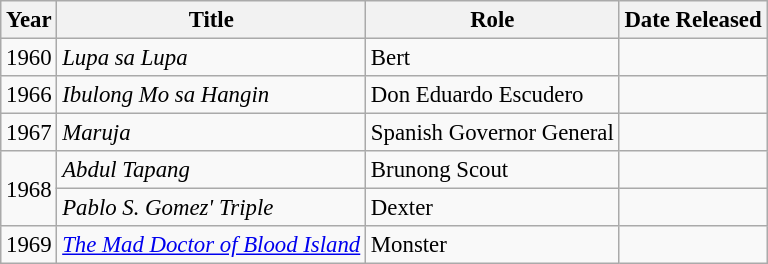<table class="wikitable" style="font-size: 95%;">
<tr>
<th>Year</th>
<th>Title</th>
<th>Role</th>
<th>Date Released</th>
</tr>
<tr>
<td>1960</td>
<td><em>Lupa sa Lupa</em></td>
<td>Bert</td>
<td></td>
</tr>
<tr>
<td>1966</td>
<td><em>Ibulong Mo sa Hangin</em></td>
<td>Don Eduardo Escudero</td>
<td></td>
</tr>
<tr>
<td>1967</td>
<td><em>Maruja</em></td>
<td>Spanish Governor General</td>
<td></td>
</tr>
<tr>
<td rowspan="2">1968</td>
<td><em>Abdul Tapang</em></td>
<td>Brunong Scout</td>
<td></td>
</tr>
<tr>
<td><em>Pablo S. Gomez' Triple</em></td>
<td>Dexter</td>
<td></td>
</tr>
<tr>
<td>1969</td>
<td><em><a href='#'>The Mad Doctor of Blood Island</a></em></td>
<td>Monster</td>
<td></td>
</tr>
</table>
